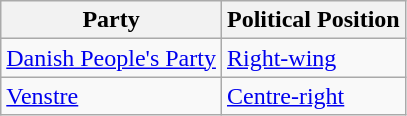<table class="wikitable mw-collapsible mw-collapsed">
<tr>
<th>Party</th>
<th>Political Position</th>
</tr>
<tr>
<td><a href='#'>Danish People's Party</a></td>
<td><a href='#'>Right-wing</a></td>
</tr>
<tr>
<td><a href='#'>Venstre</a></td>
<td><a href='#'>Centre-right</a></td>
</tr>
</table>
